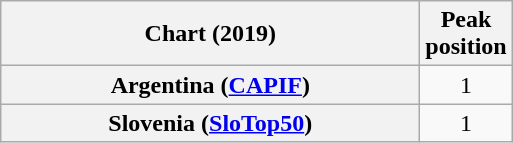<table class="wikitable sortable plainrowheaders" style="text-align:center">
<tr>
<th scope="col" style="width:17em;">Chart (2019)</th>
<th scope="col">Peak<br>position</th>
</tr>
<tr>
<th scope="row">Argentina (<a href='#'>CAPIF</a>)</th>
<td>1</td>
</tr>
<tr>
<th scope="row">Slovenia (<a href='#'>SloTop50</a>)</th>
<td>1</td>
</tr>
</table>
